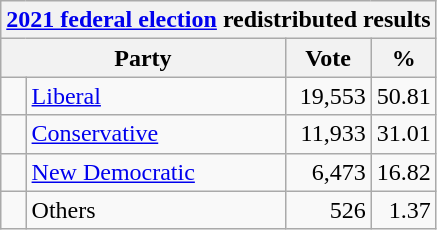<table class="wikitable">
<tr>
<th colspan="4"><a href='#'>2021 federal election</a> redistributed results</th>
</tr>
<tr>
<th bgcolor="#DDDDFF" width="130px" colspan="2">Party</th>
<th bgcolor="#DDDDFF" width="50px">Vote</th>
<th bgcolor="#DDDDFF" width="30px">%</th>
</tr>
<tr>
<td> </td>
<td><a href='#'>Liberal</a></td>
<td align=right>19,553</td>
<td align=right>50.81</td>
</tr>
<tr>
<td> </td>
<td><a href='#'>Conservative</a></td>
<td align=right>11,933</td>
<td align=right>31.01</td>
</tr>
<tr>
<td> </td>
<td><a href='#'>New Democratic</a></td>
<td align=right>6,473</td>
<td align=right>16.82</td>
</tr>
<tr>
<td> </td>
<td>Others</td>
<td align=right>526</td>
<td align=right>1.37</td>
</tr>
</table>
